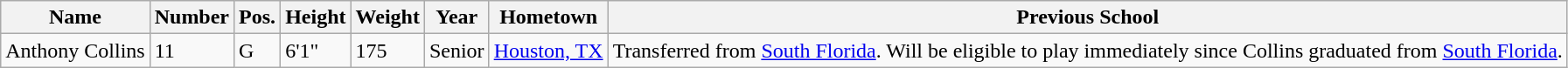<table class="wikitable sortable" border="1">
<tr>
<th>Name</th>
<th>Number</th>
<th>Pos.</th>
<th>Height</th>
<th>Weight</th>
<th>Year</th>
<th>Hometown</th>
<th class="unsortable">Previous School</th>
</tr>
<tr>
<td>Anthony Collins</td>
<td>11</td>
<td>G</td>
<td>6'1"</td>
<td>175</td>
<td>Senior</td>
<td><a href='#'>Houston, TX</a></td>
<td>Transferred from <a href='#'>South Florida</a>. Will be eligible to play immediately since Collins graduated from <a href='#'>South Florida</a>.</td>
</tr>
</table>
